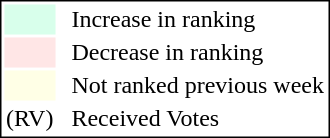<table style="border:1px solid black;">
<tr>
<td style="background:#D8FFEB; width:20px;"></td>
<td> </td>
<td>Increase in ranking</td>
</tr>
<tr>
<td style="background:#FFE6E6; width:20px;"></td>
<td> </td>
<td>Decrease in ranking</td>
</tr>
<tr>
<td style="background:#FFFFE6; width:20px;"></td>
<td> </td>
<td>Not ranked previous week</td>
</tr>
<tr>
<td>(RV)</td>
<td> </td>
<td>Received Votes</td>
</tr>
</table>
